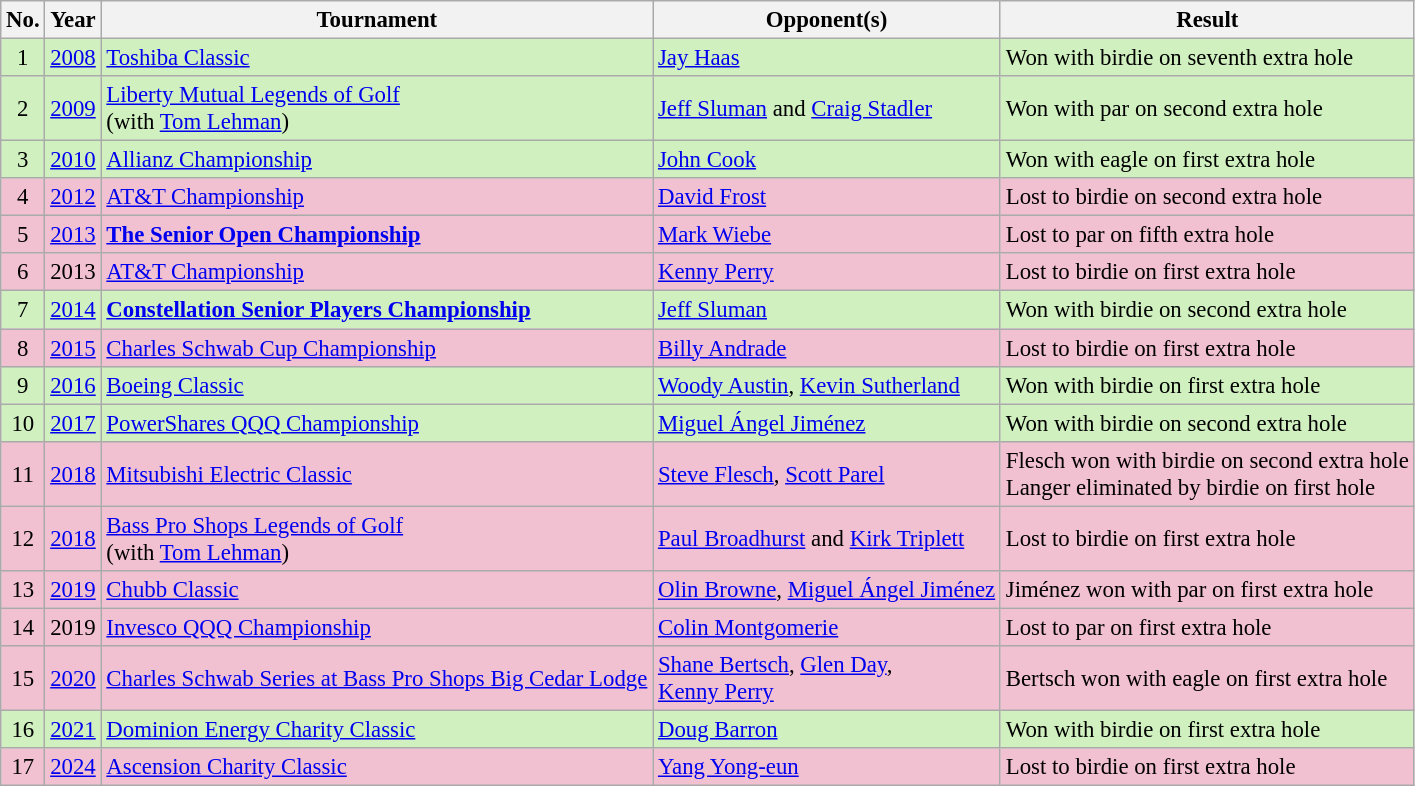<table class="wikitable" style="font-size:95%;">
<tr>
<th>No.</th>
<th>Year</th>
<th>Tournament</th>
<th>Opponent(s)</th>
<th>Result</th>
</tr>
<tr style="background:#D0F0C0;">
<td align=center>1</td>
<td><a href='#'>2008</a></td>
<td><a href='#'>Toshiba Classic</a></td>
<td> <a href='#'>Jay Haas</a></td>
<td>Won with birdie on seventh extra hole</td>
</tr>
<tr style="background:#D0F0C0;">
<td align=center>2</td>
<td><a href='#'>2009</a></td>
<td><a href='#'>Liberty Mutual Legends of Golf</a><br>(with  <a href='#'>Tom Lehman</a>)</td>
<td> <a href='#'>Jeff Sluman</a> and  <a href='#'>Craig Stadler</a></td>
<td>Won with par on second extra hole</td>
</tr>
<tr style="background:#D0F0C0;">
<td align=center>3</td>
<td><a href='#'>2010</a></td>
<td><a href='#'>Allianz Championship</a></td>
<td> <a href='#'>John Cook</a></td>
<td>Won with eagle on first extra hole</td>
</tr>
<tr style="background:#F2C1D1;">
<td align=center>4</td>
<td><a href='#'>2012</a></td>
<td><a href='#'>AT&T Championship</a></td>
<td> <a href='#'>David Frost</a></td>
<td>Lost to birdie on second extra hole</td>
</tr>
<tr style="background:#F2C1D1;">
<td align=center>5</td>
<td><a href='#'>2013</a></td>
<td><strong><a href='#'>The Senior Open Championship</a></strong></td>
<td> <a href='#'>Mark Wiebe</a></td>
<td>Lost to par on fifth extra hole</td>
</tr>
<tr style="background:#F2C1D1;">
<td align=center>6</td>
<td>2013</td>
<td><a href='#'>AT&T Championship</a></td>
<td> <a href='#'>Kenny Perry</a></td>
<td>Lost to birdie on first extra hole</td>
</tr>
<tr style="background:#D0F0C0;">
<td align=center>7</td>
<td><a href='#'>2014</a></td>
<td><strong><a href='#'>Constellation Senior Players Championship</a></strong></td>
<td> <a href='#'>Jeff Sluman</a></td>
<td>Won with birdie on second extra hole</td>
</tr>
<tr style="background:#F2C1D1;">
<td align=center>8</td>
<td><a href='#'>2015</a></td>
<td><a href='#'>Charles Schwab Cup Championship</a></td>
<td> <a href='#'>Billy Andrade</a></td>
<td>Lost to birdie on first extra hole</td>
</tr>
<tr style="background:#D0F0C0;">
<td align=center>9</td>
<td><a href='#'>2016</a></td>
<td><a href='#'>Boeing Classic</a></td>
<td> <a href='#'>Woody Austin</a>,  <a href='#'>Kevin Sutherland</a></td>
<td>Won with birdie on first extra hole</td>
</tr>
<tr style="background:#D0F0C0;">
<td align=center>10</td>
<td><a href='#'>2017</a></td>
<td><a href='#'>PowerShares QQQ Championship</a></td>
<td> <a href='#'>Miguel Ángel Jiménez</a></td>
<td>Won with birdie on second extra hole</td>
</tr>
<tr style="background:#F2C1D1;">
<td align=center>11</td>
<td><a href='#'>2018</a></td>
<td><a href='#'>Mitsubishi Electric Classic</a></td>
<td> <a href='#'>Steve Flesch</a>,  <a href='#'>Scott Parel</a></td>
<td>Flesch won with birdie on second extra hole<br>Langer eliminated by birdie on first hole</td>
</tr>
<tr style="background:#F2C1D1;">
<td align=center>12</td>
<td><a href='#'>2018</a></td>
<td><a href='#'>Bass Pro Shops Legends of Golf</a><br>(with  <a href='#'>Tom Lehman</a>)</td>
<td> <a href='#'>Paul Broadhurst</a> and  <a href='#'>Kirk Triplett</a></td>
<td>Lost to birdie on first extra hole</td>
</tr>
<tr style="background:#F2C1D1;">
<td align=center>13</td>
<td><a href='#'>2019</a></td>
<td><a href='#'>Chubb Classic</a></td>
<td> <a href='#'>Olin Browne</a>,  <a href='#'>Miguel Ángel Jiménez</a></td>
<td>Jiménez won with par on first extra hole</td>
</tr>
<tr style="background:#F2C1D1;">
<td align=center>14</td>
<td>2019</td>
<td><a href='#'>Invesco QQQ Championship</a></td>
<td> <a href='#'>Colin Montgomerie</a></td>
<td>Lost to par on first extra hole</td>
</tr>
<tr style="background:#F2C1D1;">
<td align=center>15</td>
<td><a href='#'>2020</a></td>
<td><a href='#'>Charles Schwab Series at Bass Pro Shops Big Cedar Lodge</a></td>
<td> <a href='#'>Shane Bertsch</a>,  <a href='#'>Glen Day</a>,<br> <a href='#'>Kenny Perry</a></td>
<td>Bertsch won with eagle on first extra hole</td>
</tr>
<tr style="background:#D0F0C0;">
<td align=center>16</td>
<td><a href='#'>2021</a></td>
<td><a href='#'>Dominion Energy Charity Classic</a></td>
<td> <a href='#'>Doug Barron</a></td>
<td>Won with birdie on first extra hole</td>
</tr>
<tr style="background:#F2C1D1;">
<td align=center>17</td>
<td><a href='#'>2024</a></td>
<td><a href='#'>Ascension Charity Classic</a></td>
<td> <a href='#'>Yang Yong-eun</a></td>
<td>Lost to birdie on first extra hole</td>
</tr>
</table>
